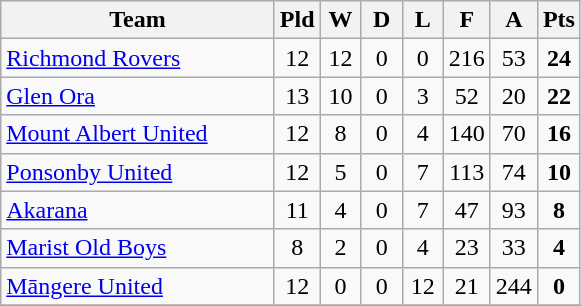<table class="wikitable" style="text-align:center;">
<tr>
<th width=175>Team</th>
<th width=20 abbr="Played">Pld</th>
<th width=20 abbr="Won">W</th>
<th width=20 abbr="Drawn">D</th>
<th width=20 abbr="Lost">L</th>
<th width=20 abbr="For">F</th>
<th width=20 abbr="Against">A</th>
<th width=20 abbr="Points">Pts</th>
</tr>
<tr>
<td style="text-align:left;"><a href='#'>Richmond Rovers</a></td>
<td>12</td>
<td>12</td>
<td>0</td>
<td>0</td>
<td>216</td>
<td>53</td>
<td><strong>24</strong></td>
</tr>
<tr>
<td style="text-align:left;"><a href='#'>Glen Ora</a></td>
<td>13</td>
<td>10</td>
<td>0</td>
<td>3</td>
<td>52</td>
<td>20</td>
<td><strong>22</strong></td>
</tr>
<tr>
<td style="text-align:left;"><a href='#'>Mount Albert United</a></td>
<td>12</td>
<td>8</td>
<td>0</td>
<td>4</td>
<td>140</td>
<td>70</td>
<td><strong>16</strong></td>
</tr>
<tr>
<td style="text-align:left;"><a href='#'>Ponsonby United</a></td>
<td>12</td>
<td>5</td>
<td>0</td>
<td>7</td>
<td>113</td>
<td>74</td>
<td><strong>10</strong></td>
</tr>
<tr>
<td style="text-align:left;"><a href='#'>Akarana</a></td>
<td>11</td>
<td>4</td>
<td>0</td>
<td>7</td>
<td>47</td>
<td>93</td>
<td><strong>8</strong></td>
</tr>
<tr>
<td style="text-align:left;"><a href='#'>Marist Old Boys</a></td>
<td>8</td>
<td>2</td>
<td>0</td>
<td>4</td>
<td>23</td>
<td>33</td>
<td><strong>4</strong></td>
</tr>
<tr>
<td style="text-align:left;"><a href='#'>Māngere United</a></td>
<td>12</td>
<td>0</td>
<td>0</td>
<td>12</td>
<td>21</td>
<td>244</td>
<td><strong>0</strong></td>
</tr>
<tr>
</tr>
</table>
